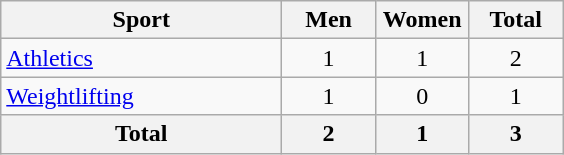<table class="wikitable sortable" style="text-align:center;">
<tr>
<th width=180>Sport</th>
<th width=55>Men</th>
<th width=55>Women</th>
<th width=55>Total</th>
</tr>
<tr>
<td align=left><a href='#'>Athletics</a></td>
<td>1</td>
<td>1</td>
<td>2</td>
</tr>
<tr>
<td align=left><a href='#'>Weightlifting</a></td>
<td>1</td>
<td>0</td>
<td>1</td>
</tr>
<tr>
<th>Total</th>
<th>2</th>
<th>1</th>
<th>3</th>
</tr>
</table>
